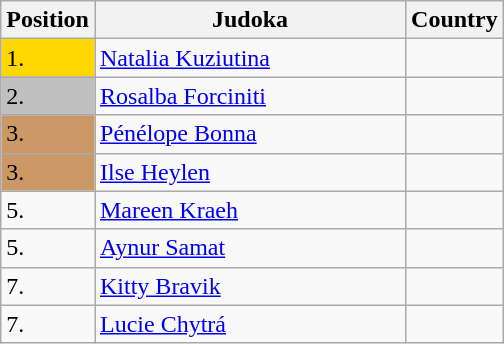<table class=wikitable>
<tr>
<th width=10>Position</th>
<th width=200>Judoka</th>
<th>Country</th>
</tr>
<tr>
<td bgcolor=gold>1.</td>
<td><a href='#'>Natalia Kuziutina</a></td>
<td></td>
</tr>
<tr>
<td bgcolor="silver">2.</td>
<td><a href='#'>Rosalba Forciniti</a></td>
<td></td>
</tr>
<tr>
<td bgcolor="CC9966">3.</td>
<td><a href='#'>Pénélope Bonna</a></td>
<td></td>
</tr>
<tr>
<td bgcolor="CC9966">3.</td>
<td><a href='#'>Ilse Heylen</a></td>
<td></td>
</tr>
<tr>
<td>5.</td>
<td><a href='#'>Mareen Kraeh</a></td>
<td></td>
</tr>
<tr>
<td>5.</td>
<td><a href='#'>Aynur Samat</a></td>
<td></td>
</tr>
<tr>
<td>7.</td>
<td><a href='#'>Kitty Bravik</a></td>
<td></td>
</tr>
<tr>
<td>7.</td>
<td><a href='#'>Lucie Chytrá</a></td>
<td></td>
</tr>
</table>
